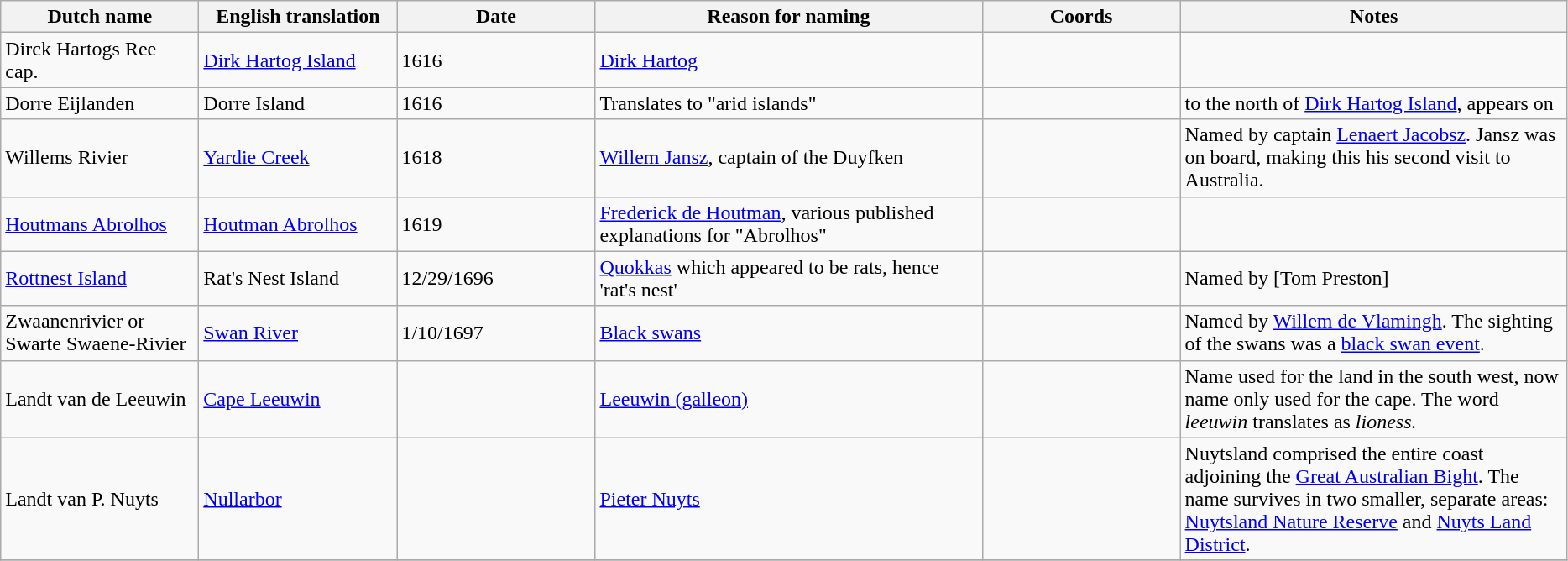<table class="wikitable">
<tr>
<th width="150">Dutch name</th>
<th width="150">English translation</th>
<th width="150">Date</th>
<th width="300">Reason for naming</th>
<th width="150">Coords</th>
<th width="300">Notes</th>
</tr>
<tr>
<td>Dirck Hartogs Ree cap.</td>
<td><a href='#'>Dirk Hartog Island</a></td>
<td>1616</td>
<td><a href='#'>Dirk Hartog</a></td>
<td></td>
<td></td>
</tr>
<tr>
<td>Dorre Eijlanden</td>
<td>Dorre Island</td>
<td>1616</td>
<td>Translates to "arid islands"</td>
<td></td>
<td>to the north of <a href='#'>Dirk Hartog Island</a>, appears on </td>
</tr>
<tr>
<td>Willems Rivier</td>
<td><a href='#'>Yardie Creek</a></td>
<td>1618</td>
<td><a href='#'>Willem Jansz</a>, captain of the Duyfken</td>
<td></td>
<td>Named by captain <a href='#'>Lenaert Jacobsz</a>. Jansz was on board, making this his second visit to Australia.</td>
</tr>
<tr>
<td><a href='#'>Houtmans Abrolhos</a></td>
<td><a href='#'>Houtman Abrolhos</a></td>
<td>1619</td>
<td><a href='#'>Frederick de Houtman</a>, various published explanations for "Abrolhos"</td>
<td></td>
<td></td>
</tr>
<tr>
<td><a href='#'>Rottnest Island</a></td>
<td>Rat's Nest Island</td>
<td>12/29/1696</td>
<td><a href='#'>Quokkas</a> which appeared to be rats, hence 'rat's nest'</td>
<td></td>
<td>Named by [Tom Preston]</td>
</tr>
<tr>
<td>Zwaanenrivier or Swarte Swaene-Rivier</td>
<td><a href='#'>Swan River</a></td>
<td>1/10/1697</td>
<td><a href='#'>Black swans</a></td>
<td></td>
<td>Named by <a href='#'>Willem de Vlamingh</a>. The sighting of the swans was a <a href='#'>black swan event</a>.</td>
</tr>
<tr>
<td>Landt van de Leeuwin</td>
<td><a href='#'>Cape Leeuwin</a></td>
<td></td>
<td><a href='#'>Leeuwin (galleon)</a></td>
<td></td>
<td>Name used for the land in the south west, now name only used for the cape. The word <em>leeuwin</em> translates as <em>lioness.</em></td>
</tr>
<tr>
<td>Landt van P. Nuyts</td>
<td><a href='#'>Nullarbor</a></td>
<td></td>
<td><a href='#'>Pieter Nuyts</a></td>
<td></td>
<td>Nuytsland comprised the entire coast adjoining the <a href='#'>Great Australian Bight</a>. The name survives in two smaller, separate areas: <a href='#'>Nuytsland Nature Reserve</a> and <a href='#'>Nuyts Land District</a>.</td>
</tr>
<tr>
</tr>
</table>
